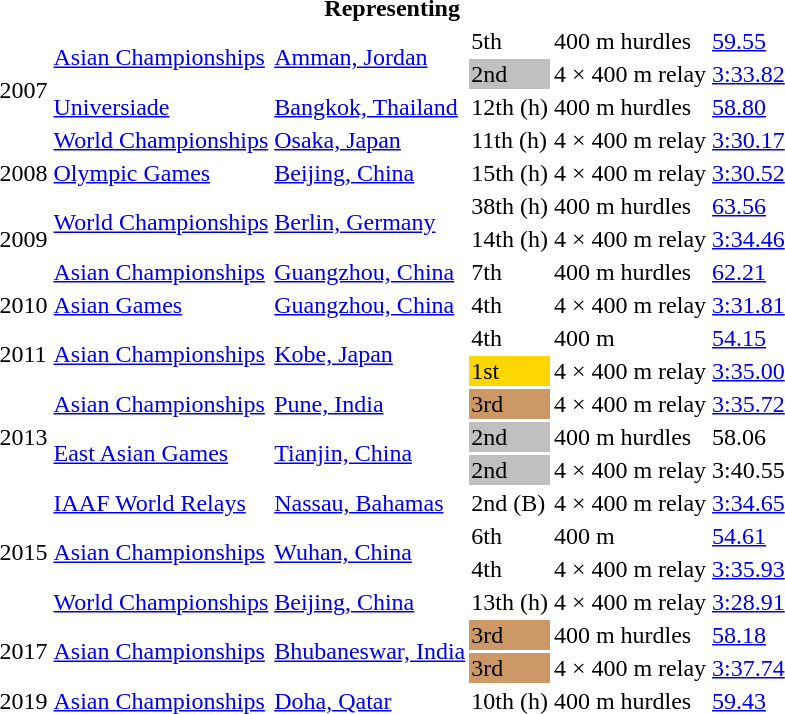<table>
<tr>
<th colspan="6">Representing </th>
</tr>
<tr>
<td rowspan=4>2007</td>
<td rowspan=2><a href='#'>Asian Championships</a></td>
<td rowspan=2><a href='#'>Amman, Jordan</a></td>
<td>5th</td>
<td>400 m hurdles</td>
<td><a href='#'>59.55</a></td>
</tr>
<tr>
<td bgcolor=silver>2nd</td>
<td>4 × 400 m relay</td>
<td><a href='#'>3:33.82</a></td>
</tr>
<tr>
<td><a href='#'>Universiade</a></td>
<td><a href='#'>Bangkok, Thailand</a></td>
<td>12th (h)</td>
<td>400 m hurdles</td>
<td><a href='#'>58.80</a></td>
</tr>
<tr>
<td><a href='#'>World Championships</a></td>
<td><a href='#'>Osaka, Japan</a></td>
<td>11th (h)</td>
<td>4 × 400 m relay</td>
<td><a href='#'>3:30.17</a></td>
</tr>
<tr>
<td>2008</td>
<td><a href='#'>Olympic Games</a></td>
<td><a href='#'>Beijing, China</a></td>
<td>15th (h)</td>
<td>4 × 400 m relay</td>
<td><a href='#'>3:30.52</a></td>
</tr>
<tr>
<td rowspan=3>2009</td>
<td rowspan=2><a href='#'>World Championships</a></td>
<td rowspan=2><a href='#'>Berlin, Germany</a></td>
<td>38th (h)</td>
<td>400 m hurdles</td>
<td><a href='#'>63.56</a></td>
</tr>
<tr>
<td>14th (h)</td>
<td>4 × 400 m relay</td>
<td><a href='#'>3:34.46</a></td>
</tr>
<tr>
<td><a href='#'>Asian Championships</a></td>
<td><a href='#'>Guangzhou, China</a></td>
<td>7th</td>
<td>400 m hurdles</td>
<td><a href='#'>62.21</a></td>
</tr>
<tr>
<td>2010</td>
<td><a href='#'>Asian Games</a></td>
<td><a href='#'>Guangzhou, China</a></td>
<td>4th</td>
<td>4 × 400 m relay</td>
<td><a href='#'>3:31.81</a></td>
</tr>
<tr>
<td rowspan=2>2011</td>
<td rowspan=2><a href='#'>Asian Championships</a></td>
<td rowspan=2><a href='#'>Kobe, Japan</a></td>
<td>4th</td>
<td>400 m</td>
<td><a href='#'>54.15</a></td>
</tr>
<tr>
<td bgcolor=gold>1st</td>
<td>4 × 400 m relay</td>
<td><a href='#'>3:35.00</a></td>
</tr>
<tr>
<td rowspan=3>2013</td>
<td><a href='#'>Asian Championships</a></td>
<td><a href='#'>Pune, India</a></td>
<td bgcolor=cc9966>3rd</td>
<td>4 × 400 m relay</td>
<td><a href='#'>3:35.72</a></td>
</tr>
<tr>
<td rowspan=2><a href='#'>East Asian Games</a></td>
<td rowspan=2><a href='#'>Tianjin, China</a></td>
<td bgcolor=silver>2nd</td>
<td>400 m hurdles</td>
<td>58.06</td>
</tr>
<tr>
<td bgcolor=silver>2nd</td>
<td>4 × 400 m relay</td>
<td>3:40.55</td>
</tr>
<tr>
<td rowspan=4>2015</td>
<td><a href='#'>IAAF World Relays</a></td>
<td><a href='#'>Nassau, Bahamas</a></td>
<td>2nd (B)</td>
<td>4 × 400 m relay</td>
<td><a href='#'>3:34.65</a></td>
</tr>
<tr>
<td rowspan=2><a href='#'>Asian Championships</a></td>
<td rowspan=2><a href='#'>Wuhan, China</a></td>
<td>6th</td>
<td>400 m</td>
<td><a href='#'>54.61</a></td>
</tr>
<tr>
<td>4th</td>
<td>4 × 400 m relay</td>
<td><a href='#'>3:35.93</a></td>
</tr>
<tr>
<td><a href='#'>World Championships</a></td>
<td><a href='#'>Beijing, China</a></td>
<td>13th (h)</td>
<td>4 × 400 m relay</td>
<td><a href='#'>3:28.91</a></td>
</tr>
<tr>
<td rowspan=2>2017</td>
<td rowspan=2><a href='#'>Asian Championships</a></td>
<td rowspan=2><a href='#'>Bhubaneswar, India</a></td>
<td bgcolor=cc9966>3rd</td>
<td>400 m hurdles</td>
<td><a href='#'>58.18</a></td>
</tr>
<tr>
<td bgcolor=cc9966>3rd</td>
<td>4 × 400 m relay</td>
<td><a href='#'>3:37.74</a></td>
</tr>
<tr>
<td>2019</td>
<td><a href='#'>Asian Championships</a></td>
<td><a href='#'>Doha, Qatar</a></td>
<td>10th (h)</td>
<td>400 m hurdles</td>
<td><a href='#'>59.43</a></td>
</tr>
</table>
